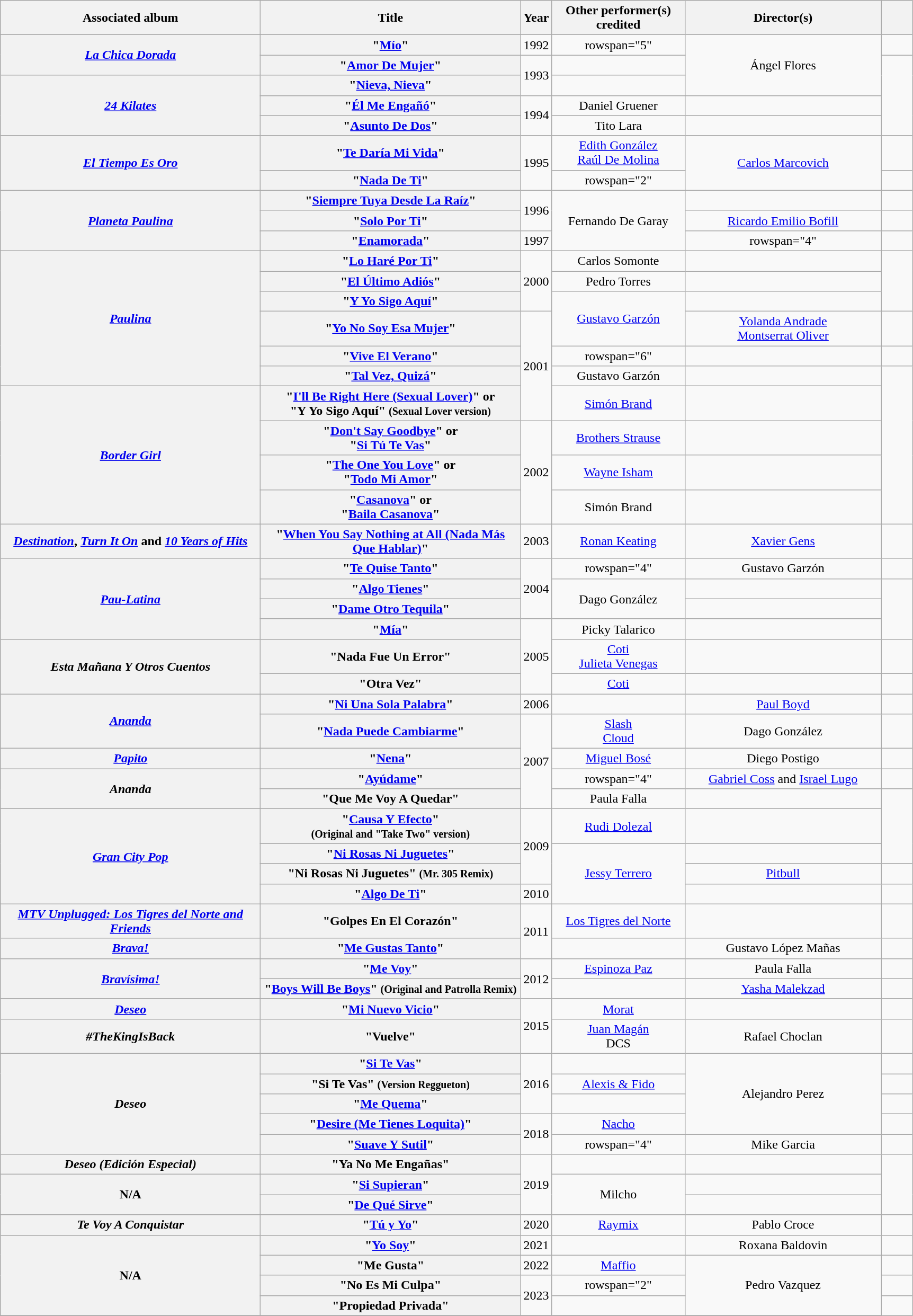<table class="wikitable sortable plainrowheaders" style="text-align:center;">
<tr>
<th scope="col" style="width:20em;">Associated album</th>
<th scope="col" style="width:20em;">Title</th>
<th scope="col">Year</th>
<th scope="col" style="width:10em;">Other performer(s) credited</th>
<th scope="col" style="width:15em;">Director(s)</th>
<th scope="col" style="width:2em;" class="unsortable"></th>
</tr>
<tr>
<th scope="row" rowspan="2" style="text-align:center;"><em><a href='#'>La Chica Dorada</a></em></th>
<th scope="row">"<a href='#'>Mío</a>"</th>
<td>1992</td>
<td>rowspan="5" </td>
<td rowspan="3">Ángel Flores</td>
<td style="text-align:center;"></td>
</tr>
<tr>
<th scope="row">"<a href='#'>Amor De Mujer</a>"</th>
<td rowspan="2">1993</td>
<td style="text-align:center;"></td>
</tr>
<tr>
<th scope="row" rowspan="3" style="text-align:center;"><em><a href='#'>24 Kilates</a></em></th>
<th scope="row">"<a href='#'>Nieva, Nieva</a>"</th>
<td style="text-align:center;"></td>
</tr>
<tr>
<th scope="row">"<a href='#'>Él Me Engañó</a>"</th>
<td rowspan="2">1994</td>
<td>Daniel Gruener</td>
<td style="text-align:center;"></td>
</tr>
<tr>
<th scope="row">"<a href='#'>Asunto De Dos</a>"</th>
<td>Tito Lara</td>
<td style="text-align:center;"></td>
</tr>
<tr>
<th scope="row" rowspan="2" style="text-align:center;"><em><a href='#'>El Tiempo Es Oro</a></em></th>
<th scope="row">"<a href='#'>Te Daría Mi Vida</a>"</th>
<td rowspan="2">1995</td>
<td><a href='#'>Edith González</a><br><a href='#'>Raúl De Molina</a></td>
<td rowspan="2"><a href='#'>Carlos Marcovich</a></td>
<td style="text-align:center;"></td>
</tr>
<tr>
<th scope="row">"<a href='#'>Nada De Ti</a>"</th>
<td>rowspan="2" </td>
<td style="text-align:center;"></td>
</tr>
<tr>
<th scope="row" rowspan="3" style="text-align:center;"><em><a href='#'>Planeta Paulina</a></em></th>
<th scope="row">"<a href='#'>Siempre Tuya Desde La Raíz</a>"</th>
<td rowspan="2">1996</td>
<td rowspan="3">Fernando De Garay</td>
<td style="text-align:center;"></td>
</tr>
<tr>
<th scope="row">"<a href='#'>Solo Por Ti</a>"</th>
<td><a href='#'>Ricardo Emilio Bofill</a></td>
<td style="text-align:center;"></td>
</tr>
<tr>
<th scope="row">"<a href='#'>Enamorada</a>"</th>
<td>1997</td>
<td>rowspan="4" </td>
<td style="text-align:center;"></td>
</tr>
<tr>
<th scope="row" rowspan="6" style="text-align:center;"><em><a href='#'>Paulina</a></em></th>
<th scope="row">"<a href='#'>Lo Haré Por Ti</a>"</th>
<td rowspan="3">2000</td>
<td>Carlos Somonte</td>
<td style="text-align:center;"></td>
</tr>
<tr>
<th scope="row">"<a href='#'>El Último Adiós</a>"</th>
<td>Pedro Torres</td>
<td style="text-align:center;"></td>
</tr>
<tr>
<th scope="row">"<a href='#'>Y Yo Sigo Aquí</a>"</th>
<td rowspan="2"><a href='#'>Gustavo Garzón</a></td>
<td style="text-align:center;"></td>
</tr>
<tr>
<th scope="row">"<a href='#'>Yo No Soy Esa Mujer</a>"</th>
<td rowspan="4">2001</td>
<td><a href='#'>Yolanda Andrade</a><br><a href='#'>Montserrat Oliver</a></td>
<td style="text-align:center;"></td>
</tr>
<tr>
<th scope="row">"<a href='#'>Vive El Verano</a>"</th>
<td>rowspan="6" </td>
<td></td>
<td style="text-align:center;"></td>
</tr>
<tr>
<th scope="row">"<a href='#'>Tal Vez, Quizá</a>"</th>
<td>Gustavo Garzón</td>
<td style="text-align:center;"></td>
</tr>
<tr>
<th scope="row" rowspan="4" style="text-align:center;"><em><a href='#'>Border Girl</a></em></th>
<th scope="row">"<a href='#'>I'll Be Right Here (Sexual Lover)</a>" or  <br> "Y Yo Sigo Aquí" <small>(Sexual Lover version)</small></th>
<td><a href='#'>Simón Brand</a></td>
<td style="text-align:center;"></td>
</tr>
<tr>
<th scope="row">"<a href='#'>Don't Say Goodbye</a>" or  <br> "<a href='#'>Si Tú Te Vas</a>"</th>
<td rowspan="3">2002</td>
<td><a href='#'>Brothers Strause</a></td>
<td style="text-align:center;"></td>
</tr>
<tr>
<th scope="row">"<a href='#'>The One You Love</a>" or  <br> "<a href='#'>Todo Mi Amor</a>"</th>
<td><a href='#'>Wayne Isham</a></td>
<td style="text-align:center;"></td>
</tr>
<tr>
<th scope="row">"<a href='#'>Casanova</a>" or  <br> "<a href='#'>Baila Casanova</a>"</th>
<td>Simón Brand</td>
<td style="text-align:center;"></td>
</tr>
<tr>
<th scope="row" rowspan="1" style="text-align:center;"><em><a href='#'>Destination</a></em>, <em><a href='#'>Turn It On</a></em> and <em><a href='#'>10 Years of Hits</a></em></th>
<th scope="row">"<a href='#'>When You Say Nothing at All (Nada Más Que Hablar)</a>"</th>
<td>2003</td>
<td><a href='#'>Ronan Keating</a></td>
<td><a href='#'>Xavier Gens</a></td>
<td style="text-align:center;"></td>
</tr>
<tr>
<th scope="row" rowspan="4" style="text-align:center;"><em><a href='#'>Pau-Latina</a></em></th>
<th scope="row">"<a href='#'>Te Quise Tanto</a>"</th>
<td rowspan="3">2004</td>
<td>rowspan="4" </td>
<td>Gustavo Garzón</td>
<td style="text-align:center;"></td>
</tr>
<tr>
<th scope="row">"<a href='#'>Algo Tienes</a>"</th>
<td rowspan="2">Dago González</td>
<td style="text-align:center;"></td>
</tr>
<tr>
<th scope="row">"<a href='#'>Dame Otro Tequila</a>"</th>
<td style="text-align:center;"></td>
</tr>
<tr>
<th scope="row">"<a href='#'>Mía</a>"</th>
<td rowspan="3">2005</td>
<td>Picky Talarico</td>
<td style="text-align:center;"></td>
</tr>
<tr>
<th scope="row" rowspan="2" style="text-align:center;"><em>Esta Mañana Y Otros Cuentos</em></th>
<th scope="row">"Nada Fue Un Error"</th>
<td><a href='#'>Coti</a><br><a href='#'>Julieta Venegas</a></td>
<td></td>
<td style="text-align:center;"></td>
</tr>
<tr>
<th scope="row">"Otra Vez"</th>
<td><a href='#'>Coti</a></td>
<td></td>
<td style="text-align:center;"></td>
</tr>
<tr>
<th scope="row" rowspan="2" style="text-align:center;"><em><a href='#'>Ananda</a></em></th>
<th scope="row">"<a href='#'>Ni Una Sola Palabra</a>"</th>
<td>2006</td>
<td></td>
<td><a href='#'>Paul Boyd</a></td>
<td style="text-align:center;"></td>
</tr>
<tr>
<th scope="row">"<a href='#'>Nada Puede Cambiarme</a>"</th>
<td rowspan="4">2007</td>
<td><a href='#'>Slash</a><br><a href='#'>Cloud</a></td>
<td>Dago González</td>
<td style="text-align:center;"></td>
</tr>
<tr>
<th scope="row" rowspan="1" style="text-align:center;"><em><a href='#'>Papito</a></em></th>
<th scope="row">"<a href='#'>Nena</a>"</th>
<td><a href='#'>Miguel Bosé</a></td>
<td>Diego Postigo</td>
<td style="text-align:center;"></td>
</tr>
<tr>
<th scope="row" rowspan="2" style="text-align:center;"><em>Ananda</em></th>
<th scope="row">"<a href='#'>Ayúdame</a>"</th>
<td>rowspan="4" </td>
<td><a href='#'>Gabriel Coss</a> and <a href='#'>Israel Lugo</a></td>
<td style="text-align:center;"></td>
</tr>
<tr>
<th scope="row">"Que Me Voy A Quedar"</th>
<td>Paula Falla</td>
<td style="text-align:center;"></td>
</tr>
<tr>
<th scope="row" rowspan="4" style="text-align:center;"><em><a href='#'>Gran City Pop</a></em></th>
<th scope="row">"<a href='#'>Causa Y Efecto</a>"  <br> <small>(Original and "Take Two" version)</small></th>
<td rowspan="3">2009</td>
<td><a href='#'>Rudi Dolezal</a></td>
<td style="text-align:center;"></td>
</tr>
<tr>
<th scope="row">"<a href='#'>Ni Rosas Ni Juguetes</a>"</th>
<td rowspan="3"><a href='#'>Jessy Terrero</a></td>
<td style="text-align:center;"></td>
</tr>
<tr>
<th scope="row">"Ni Rosas Ni Juguetes"  <small>(Mr. 305 Remix)</small></th>
<td><a href='#'>Pitbull</a></td>
<td style="text-align:center;"></td>
</tr>
<tr>
<th scope="row">"<a href='#'>Algo De Ti</a>"</th>
<td>2010</td>
<td></td>
<td style="text-align:center;"></td>
</tr>
<tr>
<th scope="row" rowspan="1" style="text-align:center;"><em><a href='#'>MTV Unplugged: Los Tigres del Norte and Friends</a></em></th>
<th scope="row">"Golpes En El Corazón"</th>
<td rowspan="2">2011</td>
<td><a href='#'>Los Tigres del Norte</a></td>
<td></td>
<td style="text-align:center;"></td>
</tr>
<tr>
<th scope="row" rowspan="1" style="text-align:center;"><em><a href='#'>Brava!</a></em></th>
<th scope="row">"<a href='#'>Me Gustas Tanto</a>"</th>
<td></td>
<td>Gustavo López Mañas</td>
<td style="text-align:center;"></td>
</tr>
<tr>
<th scope="row" rowspan="2" style="text-align:center;"><em><a href='#'>Bravísima!</a></em></th>
<th scope="row">"<a href='#'>Me Voy</a>"</th>
<td rowspan="2">2012</td>
<td><a href='#'>Espinoza Paz</a></td>
<td>Paula Falla</td>
<td style="text-align:center;"></td>
</tr>
<tr>
<th scope="row">"<a href='#'>Boys Will Be Boys</a>" <small>(Original and Patrolla Remix)</small></th>
<td></td>
<td><a href='#'>Yasha Malekzad</a></td>
<td style="text-align:center;"></td>
</tr>
<tr>
<th scope="row" rowspan="1" style="text-align:center;"><em><a href='#'>Deseo</a></em></th>
<th scope="row">"<a href='#'>Mi Nuevo Vicio</a>"</th>
<td rowspan="2">2015</td>
<td><a href='#'>Morat</a></td>
<td></td>
<td style="text-align:center;"></td>
</tr>
<tr>
<th scope="row" rowspan="1" style="text-align:center;"><em>#TheKingIsBack</em></th>
<th scope="row">"Vuelve"</th>
<td><a href='#'>Juan Magán</a><br>DCS</td>
<td>Rafael Choclan</td>
<td style="text-align:center;"></td>
</tr>
<tr>
<th scope="row" rowspan="5" style="text-align:center;"><em>Deseo</em></th>
<th scope="row">"<a href='#'>Si Te Vas</a>"</th>
<td rowspan="3">2016</td>
<td></td>
<td rowspan="4">Alejandro Perez</td>
<td style="text-align:center;"></td>
</tr>
<tr>
<th scope="row">"Si Te Vas"  <small>(Version Reggueton)</small></th>
<td><a href='#'>Alexis & Fido</a></td>
<td style="text-align:center;"></td>
</tr>
<tr>
<th scope="row">"<a href='#'>Me Quema</a>"</th>
<td></td>
<td style="text-align:center;"></td>
</tr>
<tr>
<th scope="row">"<a href='#'>Desire (Me Tienes Loquita)</a>"</th>
<td rowspan="2">2018</td>
<td><a href='#'>Nacho</a></td>
<td style="text-align:center;"></td>
</tr>
<tr>
<th scope="row">"<a href='#'>Suave Y Sutil</a>"</th>
<td>rowspan="4" </td>
<td>Mike Garcia</td>
<td style="text-align:center;"></td>
</tr>
<tr>
<th scope="row" rowspan="1" style="text-align:center;"><em>Deseo (Edición Especial)</em></th>
<th scope="row">"Ya No Me Engañas"</th>
<td rowspan="3">2019</td>
<td></td>
<td style="text-align:center;"></td>
</tr>
<tr>
<th scope="row" rowspan="2" style="text-align:center;">N/A</th>
<th scope="row">"<a href='#'>Si Supieran</a>"</th>
<td rowspan="2">Milcho</td>
<td style="text-align:center;"></td>
</tr>
<tr>
<th scope="row">"<a href='#'>De Qué Sirve</a>"</th>
<td style="text-align:center;"></td>
</tr>
<tr>
<th scope="row" rowspan="1" style="text-align:center;"><em>Te Voy A Conquistar</em></th>
<th scope="row">"<a href='#'>Tú y Yo</a>"</th>
<td>2020</td>
<td><a href='#'>Raymix</a></td>
<td>Pablo Croce</td>
<td style="text-align:center;"></td>
</tr>
<tr>
<th scope="row" rowspan="4" style="text-align:center;">N/A</th>
<th scope="row">"<a href='#'>Yo Soy</a>"</th>
<td>2021</td>
<td></td>
<td>Roxana Baldovin</td>
<td style="text-align:center;"></td>
</tr>
<tr>
<th scope="row">"Me Gusta"</th>
<td>2022</td>
<td><a href='#'>Maffio</a></td>
<td rowspan="3">Pedro Vazquez</td>
<td style="text-align:center;"></td>
</tr>
<tr>
<th scope="row">"No Es Mi Culpa"</th>
<td rowspan="2">2023</td>
<td>rowspan="2" </td>
<td style="text-align:center;"></td>
</tr>
<tr>
<th scope="row">"Propiedad Privada"</th>
<td style="text-align:center;"></td>
</tr>
<tr>
</tr>
</table>
